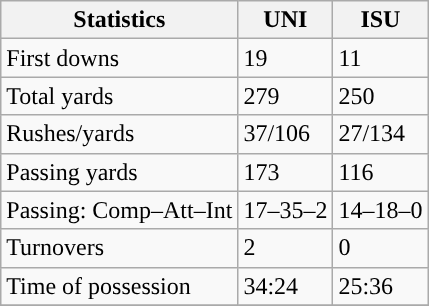<table class="wikitable" style="float: left;">
<tr>
<th>Statistics</th>
<th>UNI</th>
<th>ISU</th>
</tr>
<tr>
<td>First downs</td>
<td>19</td>
<td>11</td>
</tr>
<tr>
<td>Total yards</td>
<td>279</td>
<td>250</td>
</tr>
<tr>
<td>Rushes/yards</td>
<td>37/106</td>
<td>27/134</td>
</tr>
<tr>
<td>Passing yards</td>
<td>173</td>
<td>116</td>
</tr>
<tr>
<td>Passing: Comp–Att–Int</td>
<td>17–35–2</td>
<td>14–18–0</td>
</tr>
<tr>
<td>Turnovers</td>
<td>2</td>
<td>0</td>
</tr>
<tr>
<td>Time of possession</td>
<td>34:24</td>
<td>25:36</td>
</tr>
<tr>
</tr>
</table>
